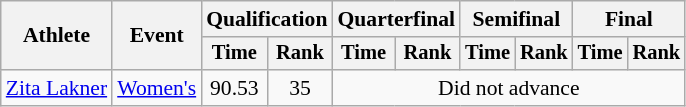<table class="wikitable" style="font-size:90%">
<tr>
<th rowspan="2">Athlete</th>
<th rowspan="2">Event</th>
<th colspan="2">Qualification</th>
<th colspan="2">Quarterfinal</th>
<th colspan="2">Semifinal</th>
<th colspan="2">Final</th>
</tr>
<tr style="font-size:95%">
<th>Time</th>
<th>Rank</th>
<th>Time</th>
<th>Rank</th>
<th>Time</th>
<th>Rank</th>
<th>Time</th>
<th>Rank</th>
</tr>
<tr align=center>
<td align=left><a href='#'>Zita Lakner</a></td>
<td align=left><a href='#'>Women's</a></td>
<td>90.53</td>
<td>35</td>
<td colspan=6>Did not advance</td>
</tr>
</table>
